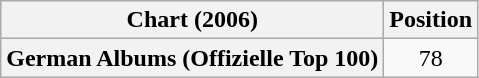<table class="wikitable plainrowheaders" style="text-align:center">
<tr>
<th scope="col">Chart (2006)</th>
<th scope="col">Position</th>
</tr>
<tr>
<th scope="row">German Albums (Offizielle Top 100)</th>
<td>78</td>
</tr>
</table>
